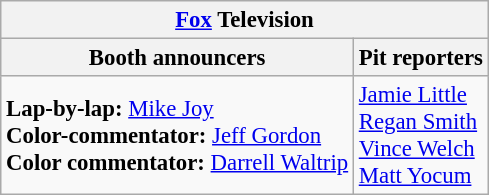<table class="wikitable" style="font-size: 95%">
<tr>
<th colspan="2"><a href='#'>Fox</a> Television</th>
</tr>
<tr>
<th>Booth announcers</th>
<th>Pit reporters</th>
</tr>
<tr>
<td><strong>Lap-by-lap:</strong> <a href='#'>Mike Joy</a> <br><strong>Color-commentator:</strong> <a href='#'>Jeff Gordon</a> <br><strong>Color commentator:</strong> <a href='#'>Darrell Waltrip</a></td>
<td><a href='#'>Jamie Little</a><br><a href='#'>Regan Smith</a><br><a href='#'>Vince Welch</a><br><a href='#'>Matt Yocum</a></td>
</tr>
</table>
